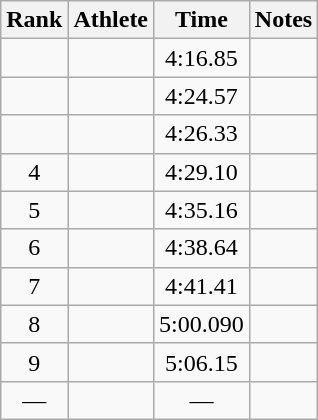<table class="wikitable sortable" style="text-align:center">
<tr>
<th>Rank</th>
<th>Athlete</th>
<th>Time</th>
<th>Notes</th>
</tr>
<tr>
<td></td>
<td align=left></td>
<td>4:16.85</td>
<td></td>
</tr>
<tr>
<td></td>
<td align=left></td>
<td>4:24.57</td>
<td></td>
</tr>
<tr>
<td></td>
<td align=left></td>
<td>4:26.33</td>
<td></td>
</tr>
<tr>
<td>4</td>
<td align=left></td>
<td>4:29.10</td>
<td></td>
</tr>
<tr>
<td>5</td>
<td align=left></td>
<td>4:35.16</td>
<td></td>
</tr>
<tr>
<td>6</td>
<td align=left></td>
<td>4:38.64</td>
<td></td>
</tr>
<tr>
<td>7</td>
<td align=left></td>
<td>4:41.41</td>
<td></td>
</tr>
<tr>
<td>8</td>
<td align=left></td>
<td>5:00.090</td>
<td></td>
</tr>
<tr>
<td>9</td>
<td align=left></td>
<td>5:06.15</td>
<td></td>
</tr>
<tr>
<td>—</td>
<td align=left></td>
<td>—</td>
<td></td>
</tr>
</table>
